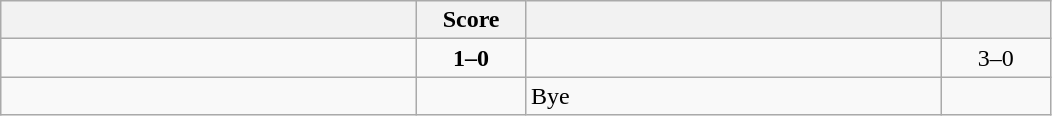<table class="wikitable" style="text-align: center; ">
<tr>
<th align="right" width="270"></th>
<th width="65">Score</th>
<th align="left" width="270"></th>
<th width="65"></th>
</tr>
<tr>
<td align="left"><strong></strong></td>
<td><strong>1–0</strong></td>
<td align="left"></td>
<td>3–0 <strong></strong></td>
</tr>
<tr>
<td align="left"><strong></strong></td>
<td></td>
<td align="left">Bye</td>
<td></td>
</tr>
</table>
